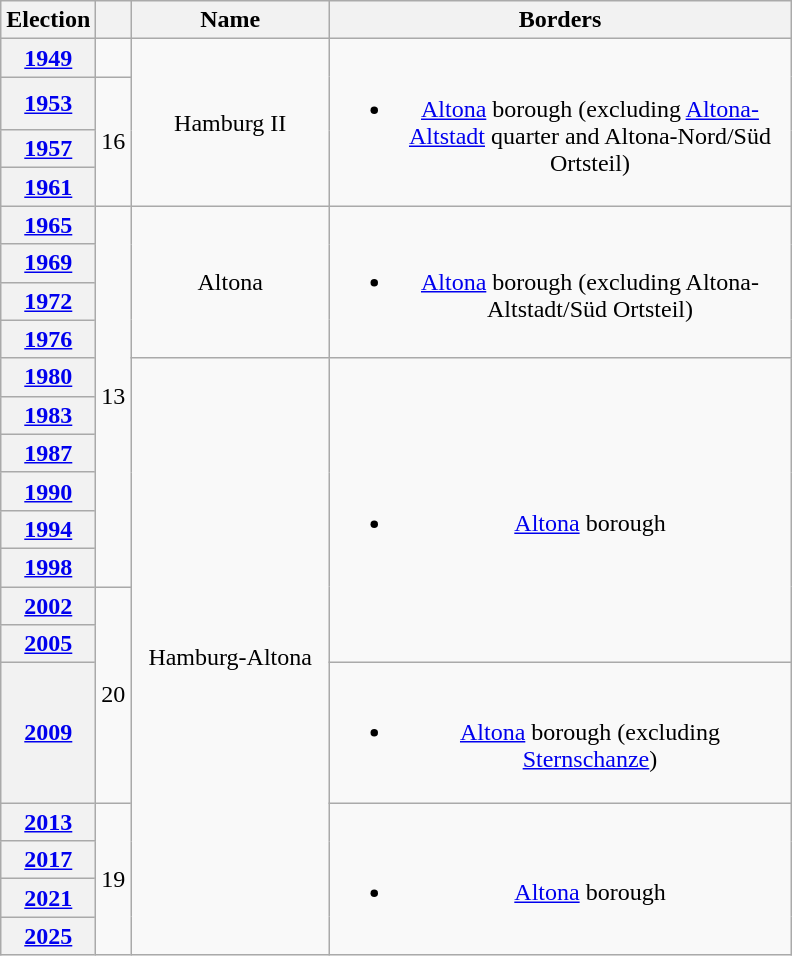<table class=wikitable style="text-align:center">
<tr>
<th>Election</th>
<th></th>
<th width=125px>Name</th>
<th width=300px>Borders</th>
</tr>
<tr>
<th><a href='#'>1949</a></th>
<td></td>
<td rowspan=4>Hamburg II</td>
<td rowspan=4><br><ul><li><a href='#'>Altona</a> borough (excluding <a href='#'>Altona-Altstadt</a> quarter and Altona-Nord/Süd Ortsteil)</li></ul></td>
</tr>
<tr>
<th><a href='#'>1953</a></th>
<td rowspan=3>16</td>
</tr>
<tr>
<th><a href='#'>1957</a></th>
</tr>
<tr>
<th><a href='#'>1961</a></th>
</tr>
<tr>
<th><a href='#'>1965</a></th>
<td rowspan=10>13</td>
<td rowspan=4>Altona</td>
<td rowspan=4><br><ul><li><a href='#'>Altona</a> borough (excluding Altona-Altstadt/Süd Ortsteil)</li></ul></td>
</tr>
<tr>
<th><a href='#'>1969</a></th>
</tr>
<tr>
<th><a href='#'>1972</a></th>
</tr>
<tr>
<th><a href='#'>1976</a></th>
</tr>
<tr>
<th><a href='#'>1980</a></th>
<td rowspan=13>Hamburg-Altona</td>
<td rowspan=8><br><ul><li><a href='#'>Altona</a> borough</li></ul></td>
</tr>
<tr>
<th><a href='#'>1983</a></th>
</tr>
<tr>
<th><a href='#'>1987</a></th>
</tr>
<tr>
<th><a href='#'>1990</a></th>
</tr>
<tr>
<th><a href='#'>1994</a></th>
</tr>
<tr>
<th><a href='#'>1998</a></th>
</tr>
<tr>
<th><a href='#'>2002</a></th>
<td rowspan=3>20</td>
</tr>
<tr>
<th><a href='#'>2005</a></th>
</tr>
<tr>
<th><a href='#'>2009</a></th>
<td><br><ul><li><a href='#'>Altona</a> borough (excluding <a href='#'>Sternschanze</a>)</li></ul></td>
</tr>
<tr>
<th><a href='#'>2013</a></th>
<td rowspan=4>19</td>
<td rowspan=4><br><ul><li><a href='#'>Altona</a> borough</li></ul></td>
</tr>
<tr>
<th><a href='#'>2017</a></th>
</tr>
<tr>
<th><a href='#'>2021</a></th>
</tr>
<tr>
<th><a href='#'>2025</a></th>
</tr>
</table>
